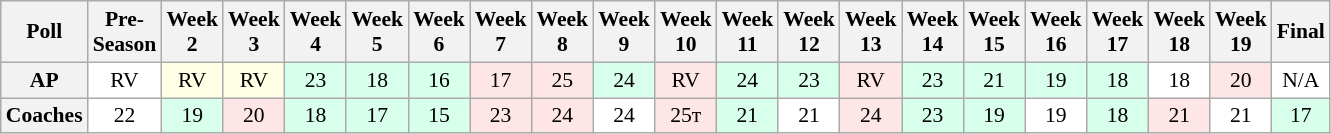<table class="wikitable" style="white-space:nowrap;font-size:90%">
<tr>
<th>Poll</th>
<th>Pre-<br>Season</th>
<th>Week<br>2</th>
<th>Week<br>3</th>
<th>Week<br>4</th>
<th>Week<br>5</th>
<th>Week<br>6</th>
<th>Week<br>7</th>
<th>Week<br>8</th>
<th>Week<br>9</th>
<th>Week<br>10</th>
<th>Week<br>11</th>
<th>Week<br>12</th>
<th>Week<br>13</th>
<th>Week<br>14</th>
<th>Week<br>15</th>
<th>Week<br>16</th>
<th>Week<br>17</th>
<th>Week<br>18</th>
<th>Week<br>19</th>
<th>Final</th>
</tr>
<tr style="text-align:center;">
<th>AP</th>
<td style="background:#FFF;">RV</td>
<td style="background:#FFFFE6;">RV</td>
<td style="background:#FFFFE6;">RV</td>
<td style="background:#D8FFEB;">23</td>
<td style="background:#D8FFEB;">18</td>
<td style="background:#D8FFEB;">16</td>
<td style="background:#FFE6E6;">17</td>
<td style="background:#FFE6E6;">25</td>
<td style="background:#D8FFEB;">24</td>
<td style="background:#FFE6E6;">RV</td>
<td style="background:#D8FFEB;">24</td>
<td style="background:#D8FFEB;">23</td>
<td style="background:#FFE6E6;">RV</td>
<td style="background:#D8FFEB;">23</td>
<td style="background:#D8FFEB;">21</td>
<td style="background:#D8FFEB;">19</td>
<td style="background:#D8FFEB;">18</td>
<td style="background:#FFF;">18</td>
<td style="background:#FFE6E6;">20</td>
<td style="background:#FFF;">N/A</td>
</tr>
<tr style="text-align:center;">
<th>Coaches</th>
<td style="background:#FFF;">22</td>
<td style="background:#D8FFEB;">19</td>
<td style="background:#FFE6E6;">20</td>
<td style="background:#D8FFEB;">18</td>
<td style="background:#D8FFEB;">17</td>
<td style="background:#D8FFEB;">15</td>
<td style="background:#FFE6E6;">23</td>
<td style="background:#FFE6E6;">24</td>
<td style="background:#FFF;">24</td>
<td style="background:#FFE6E6;">25т</td>
<td style="background:#D8FFEB;">21</td>
<td style="background:#FFF;">21</td>
<td style="background:#FFE6E6;">24</td>
<td style="background:#D8FFEB;">23</td>
<td style="background:#D8FFEB;">19</td>
<td style="background:#FFF;">19</td>
<td style="background:#D8FFEB;">18</td>
<td style="background:#FFE6E6;">21</td>
<td style="background:#FFF;">21</td>
<td style="background:#D8FFEB;">17</td>
</tr>
</table>
